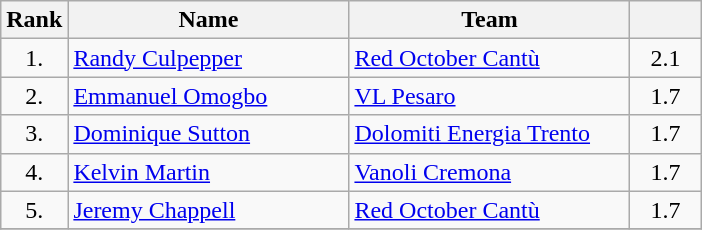<table class="wikitable" style="text-align: center;">
<tr>
<th>Rank</th>
<th width=180>Name</th>
<th width=180>Team</th>
<th width=40></th>
</tr>
<tr>
<td>1.</td>
<td align="left"> <a href='#'>Randy Culpepper</a></td>
<td style="text-align:left;"><a href='#'>Red October Cantù</a></td>
<td>2.1</td>
</tr>
<tr>
<td>2.</td>
<td align="left"> <a href='#'>Emmanuel Omogbo</a></td>
<td style="text-align:left;"><a href='#'>VL Pesaro</a></td>
<td>1.7</td>
</tr>
<tr>
<td>3.</td>
<td align="left"> <a href='#'>Dominique Sutton</a></td>
<td style="text-align:left;"><a href='#'>Dolomiti Energia Trento</a></td>
<td>1.7</td>
</tr>
<tr>
<td>4.</td>
<td align="left"> <a href='#'>Kelvin Martin</a></td>
<td style="text-align:left;"><a href='#'>Vanoli Cremona</a></td>
<td>1.7</td>
</tr>
<tr>
<td>5.</td>
<td align="left"> <a href='#'>Jeremy Chappell</a></td>
<td style="text-align:left;"><a href='#'>Red October Cantù</a></td>
<td>1.7</td>
</tr>
<tr>
</tr>
</table>
